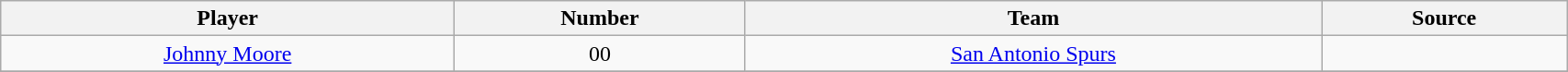<table class="wikitable" style="width: 90%;text-align: center;">
<tr>
<th style=>Player</th>
<th style=>Number</th>
<th style=>Team</th>
<th style=>Source</th>
</tr>
<tr align="center">
<td rowspan="1"><a href='#'>Johnny Moore</a></td>
<td>00</td>
<td><a href='#'>San Antonio Spurs</a></td>
<td></td>
</tr>
<tr>
</tr>
</table>
